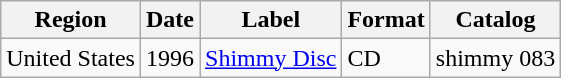<table class="wikitable">
<tr>
<th>Region</th>
<th>Date</th>
<th>Label</th>
<th>Format</th>
<th>Catalog</th>
</tr>
<tr>
<td>United States</td>
<td>1996</td>
<td><a href='#'>Shimmy Disc</a></td>
<td>CD</td>
<td>shimmy 083</td>
</tr>
</table>
